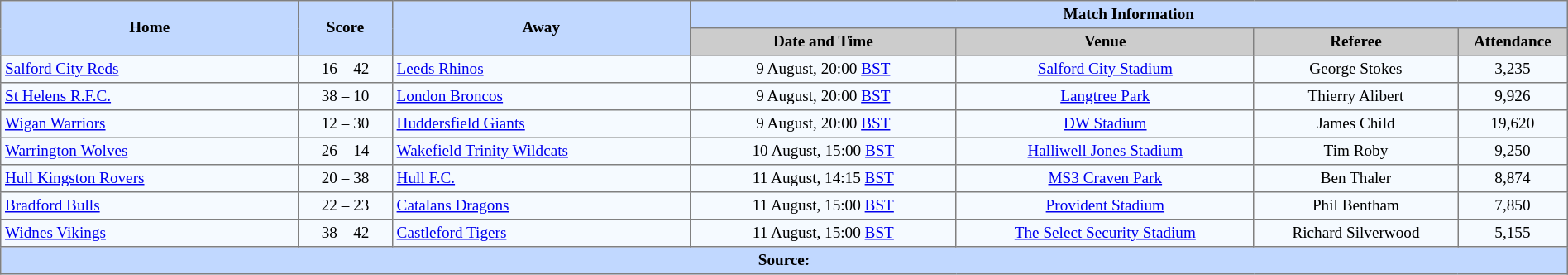<table border=1 style="border-collapse:collapse; font-size:80%; text-align:center;" cellpadding=3 cellspacing=0 width=100%>
<tr bgcolor=#C1D8FF>
<th rowspan=2 width=19%>Home</th>
<th rowspan=2 width=6%>Score</th>
<th rowspan=2 width=19%>Away</th>
<th colspan=6>Match Information</th>
</tr>
<tr bgcolor=#CCCCCC>
<th width=17%>Date and Time</th>
<th width=19%>Venue</th>
<th width=13%>Referee</th>
<th width=7%>Attendance</th>
</tr>
<tr bgcolor=#F5FAFF>
<td align=left> <a href='#'>Salford City Reds</a></td>
<td>16 – 42</td>
<td align=left> <a href='#'>Leeds Rhinos</a></td>
<td>9 August, 20:00 <a href='#'>BST</a></td>
<td><a href='#'>Salford City Stadium</a></td>
<td>George Stokes</td>
<td>3,235</td>
</tr>
<tr bgcolor=#F5FAFF>
<td align=left> <a href='#'>St Helens R.F.C.</a></td>
<td>38 – 10</td>
<td align=left> <a href='#'>London Broncos</a></td>
<td>9 August, 20:00 <a href='#'>BST</a></td>
<td><a href='#'>Langtree Park</a></td>
<td>Thierry Alibert</td>
<td>9,926</td>
</tr>
<tr bgcolor=#F5FAFF>
<td align=left> <a href='#'>Wigan Warriors</a></td>
<td>12 – 30</td>
<td align=left> <a href='#'>Huddersfield Giants</a></td>
<td>9 August, 20:00 <a href='#'>BST</a></td>
<td><a href='#'>DW Stadium</a></td>
<td>James Child</td>
<td>19,620</td>
</tr>
<tr bgcolor=#F5FAFF>
<td align=left> <a href='#'>Warrington Wolves</a></td>
<td>26 – 14</td>
<td align=left> <a href='#'>Wakefield Trinity Wildcats</a></td>
<td>10 August, 15:00 <a href='#'>BST</a></td>
<td><a href='#'>Halliwell Jones Stadium</a></td>
<td>Tim Roby</td>
<td>9,250</td>
</tr>
<tr bgcolor=#F5FAFF>
<td align=left> <a href='#'>Hull Kingston Rovers</a></td>
<td>20 – 38</td>
<td align=left> <a href='#'>Hull F.C.</a></td>
<td>11 August, 14:15 <a href='#'>BST</a></td>
<td><a href='#'>MS3 Craven Park</a></td>
<td>Ben Thaler</td>
<td>8,874</td>
</tr>
<tr bgcolor=#F5FAFF>
<td align=left> <a href='#'>Bradford Bulls</a></td>
<td>22 – 23</td>
<td align=left> <a href='#'>Catalans Dragons</a></td>
<td>11 August, 15:00 <a href='#'>BST</a></td>
<td><a href='#'>Provident Stadium</a></td>
<td>Phil Bentham</td>
<td>7,850</td>
</tr>
<tr bgcolor=#F5FAFF>
<td align=left> <a href='#'>Widnes Vikings</a></td>
<td>38 – 42</td>
<td align=left> <a href='#'>Castleford Tigers</a></td>
<td>11 August, 15:00 <a href='#'>BST</a></td>
<td><a href='#'>The Select Security Stadium</a></td>
<td>Richard Silverwood</td>
<td>5,155</td>
</tr>
<tr bgcolor=#C1D8FF>
<th colspan=12>Source:</th>
</tr>
</table>
